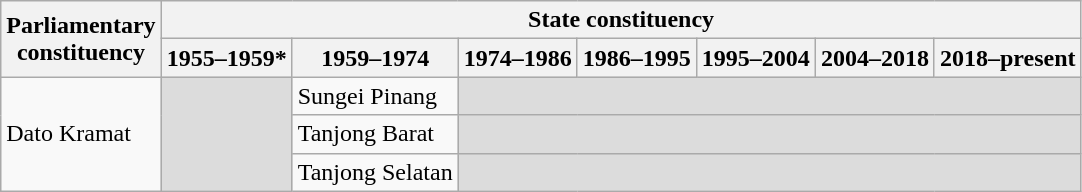<table class="wikitable">
<tr>
<th rowspan="2">Parliamentary<br>constituency</th>
<th colspan="7">State constituency</th>
</tr>
<tr>
<th>1955–1959*</th>
<th>1959–1974</th>
<th>1974–1986</th>
<th>1986–1995</th>
<th>1995–2004</th>
<th>2004–2018</th>
<th>2018–present</th>
</tr>
<tr>
<td rowspan="3">Dato Kramat</td>
<td rowspan="3" bgcolor="dcdcdc"></td>
<td>Sungei Pinang</td>
<td colspan="5" bgcolor="dcdcdc"></td>
</tr>
<tr>
<td>Tanjong Barat</td>
<td colspan="5" bgcolor="dcdcdc"></td>
</tr>
<tr>
<td>Tanjong Selatan</td>
<td colspan="5" bgcolor="dcdcdc"></td>
</tr>
</table>
